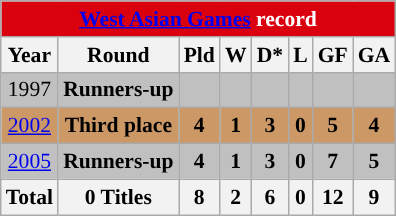<table class="wikitable" style="text-align: center;font-size:90%;">
<tr>
<th colspan=9 style="background: #db000d; color: #FFFFFF;"><a href='#'>West Asian Games</a> record</th>
</tr>
<tr>
<th>Year</th>
<th>Round</th>
<th>Pld</th>
<th>W</th>
<th>D*</th>
<th>L</th>
<th>GF</th>
<th>GA</th>
</tr>
<tr bgcolor=silver>
<td> 1997</td>
<td><strong>Runners-up</strong></td>
<td></td>
<td></td>
<td></td>
<td></td>
<td></td>
<td></td>
</tr>
<tr bgcolor=#c96>
<td> <a href='#'>2002</a></td>
<td><strong>Third place</strong></td>
<td><strong>4</strong></td>
<td><strong>1</strong></td>
<td><strong>3</strong></td>
<td><strong>0</strong></td>
<td><strong>5</strong></td>
<td><strong>4</strong></td>
</tr>
<tr bgcolor=silver>
<td> <a href='#'>2005</a></td>
<td><strong>Runners-up</strong></td>
<td><strong>4</strong></td>
<td><strong>1</strong></td>
<td><strong>3</strong></td>
<td><strong>0</strong></td>
<td><strong>7</strong></td>
<td><strong>5</strong></td>
</tr>
<tr>
<th>Total</th>
<th>0 Titles</th>
<th>8</th>
<th>2</th>
<th>6</th>
<th>0</th>
<th>12</th>
<th>9</th>
</tr>
</table>
